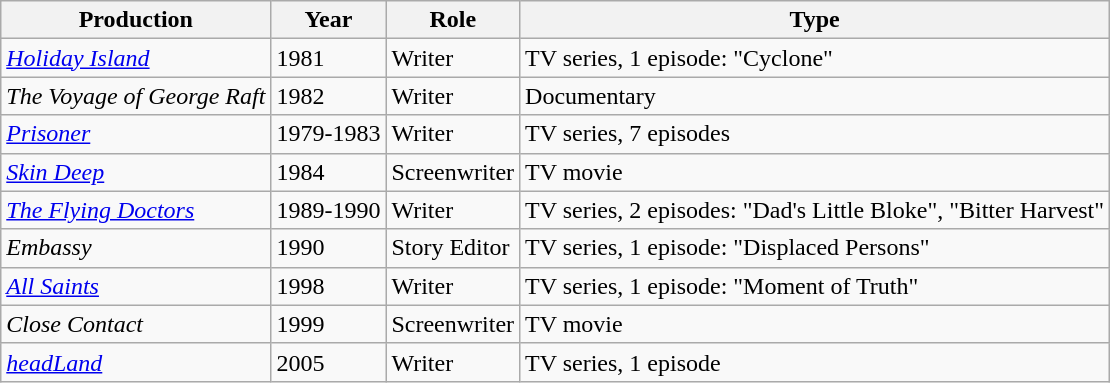<table class="wikitable">
<tr>
<th>Production</th>
<th>Year</th>
<th>Role</th>
<th>Type</th>
</tr>
<tr>
<td><em><a href='#'>Holiday Island</a></em></td>
<td>1981</td>
<td>Writer</td>
<td>TV series, 1 episode: "Cyclone"</td>
</tr>
<tr>
<td><em>The Voyage of George Raft</em></td>
<td>1982</td>
<td>Writer</td>
<td>Documentary</td>
</tr>
<tr>
<td><em><a href='#'>Prisoner</a></em></td>
<td>1979-1983</td>
<td>Writer</td>
<td>TV series, 7 episodes</td>
</tr>
<tr>
<td><em><a href='#'>Skin Deep</a></em></td>
<td>1984</td>
<td>Screenwriter</td>
<td>TV movie</td>
</tr>
<tr>
<td><em><a href='#'>The Flying Doctors</a></em></td>
<td>1989-1990</td>
<td>Writer</td>
<td>TV series, 2 episodes: "Dad's Little Bloke", "Bitter Harvest"</td>
</tr>
<tr>
<td><em>Embassy</em></td>
<td>1990</td>
<td>Story Editor</td>
<td>TV series, 1 episode: "Displaced Persons"</td>
</tr>
<tr>
<td><em><a href='#'>All Saints</a></em></td>
<td>1998</td>
<td>Writer</td>
<td>TV series, 1 episode: "Moment of Truth"</td>
</tr>
<tr>
<td><em>Close Contact</em></td>
<td>1999</td>
<td>Screenwriter</td>
<td>TV movie</td>
</tr>
<tr>
<td><em><a href='#'>headLand</a></em></td>
<td>2005</td>
<td>Writer</td>
<td>TV series, 1 episode</td>
</tr>
</table>
